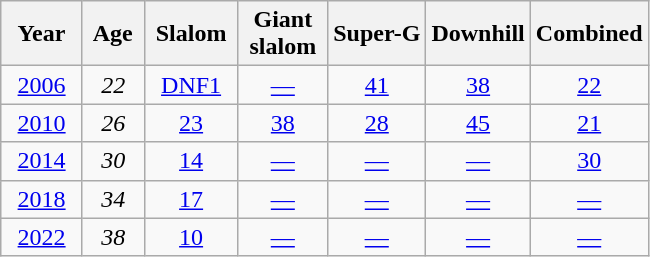<table class=wikitable style="text-align:center">
<tr>
<th>  Year  </th>
<th> Age </th>
<th> Slalom </th>
<th> Giant <br> slalom </th>
<th>Super-G</th>
<th>Downhill</th>
<th>Combined</th>
</tr>
<tr>
<td><a href='#'>2006</a></td>
<td><em>22</em></td>
<td><a href='#'>DNF1</a></td>
<td><a href='#'>—</a></td>
<td><a href='#'>41</a></td>
<td><a href='#'>38</a></td>
<td><a href='#'>22</a></td>
</tr>
<tr>
<td><a href='#'>2010</a></td>
<td><em>26</em></td>
<td><a href='#'>23</a></td>
<td><a href='#'>38</a></td>
<td><a href='#'>28</a></td>
<td><a href='#'>45</a></td>
<td><a href='#'>21</a></td>
</tr>
<tr>
<td><a href='#'>2014</a></td>
<td><em>30</em></td>
<td><a href='#'>14</a></td>
<td><a href='#'>—</a></td>
<td><a href='#'>—</a></td>
<td><a href='#'>—</a></td>
<td><a href='#'>30</a></td>
</tr>
<tr>
<td><a href='#'>2018</a></td>
<td><em>34</em></td>
<td><a href='#'>17</a></td>
<td><a href='#'>—</a></td>
<td><a href='#'>—</a></td>
<td><a href='#'>—</a></td>
<td><a href='#'>—</a></td>
</tr>
<tr>
<td><a href='#'>2022</a></td>
<td><em>38</em></td>
<td><a href='#'>10</a></td>
<td><a href='#'>—</a></td>
<td><a href='#'>—</a></td>
<td><a href='#'>—</a></td>
<td><a href='#'>—</a></td>
</tr>
</table>
